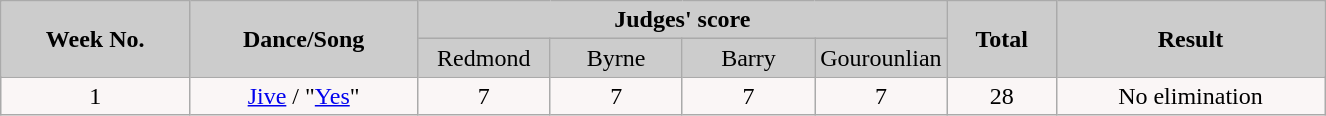<table class="wikitable collapsible">
<tr>
<th rowspan="2" style="background:#ccc; text-align:Center;"><strong>Week No.</strong></th>
<th rowspan="2" style="background:#ccc; text-align:Center;"><strong>Dance/Song</strong></th>
<th colspan="4" style="background:#ccc; text-align:Center;"><strong>Judges' score</strong></th>
<th rowspan="2" style="background:#ccc; text-align:Center;"><strong>Total</strong></th>
<th rowspan="2" style="background:#ccc; text-align:Center;"><strong>Result</strong></th>
</tr>
<tr style="text-align:center; background:#ccc;">
<td style="width:10%; ">Redmond</td>
<td style="width:10%; ">Byrne</td>
<td style="width:10%; ">Barry</td>
<td style="width:10%; ">Gourounlian</td>
</tr>
<tr style="text-align:center; background:#faf6f6;">
<td>1</td>
<td><a href='#'>Jive</a> / "<a href='#'>Yes</a>"</td>
<td>7</td>
<td>7</td>
<td>7</td>
<td>7</td>
<td>28</td>
<td>No elimination</td>
</tr>
</table>
